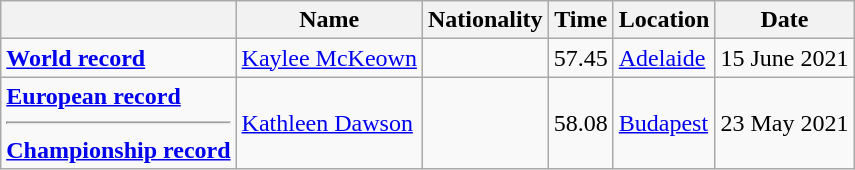<table class=wikitable>
<tr>
<th></th>
<th>Name</th>
<th>Nationality</th>
<th>Time</th>
<th>Location</th>
<th>Date</th>
</tr>
<tr>
<td><strong><a href='#'>World record</a></strong></td>
<td><a href='#'>Kaylee McKeown</a></td>
<td></td>
<td>57.45</td>
<td><a href='#'>Adelaide</a></td>
<td>15 June 2021</td>
</tr>
<tr>
<td><strong><a href='#'>European record</a><hr><a href='#'>Championship record</a></strong></td>
<td><a href='#'>Kathleen Dawson</a></td>
<td></td>
<td>58.08</td>
<td><a href='#'>Budapest</a></td>
<td>23 May 2021</td>
</tr>
</table>
